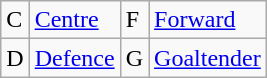<table class="wikitable">
<tr>
<td>C</td>
<td><a href='#'>Centre</a></td>
<td>F</td>
<td><a href='#'>Forward</a></td>
</tr>
<tr>
<td>D</td>
<td><a href='#'>Defence</a></td>
<td>G</td>
<td><a href='#'>Goaltender</a></td>
</tr>
</table>
